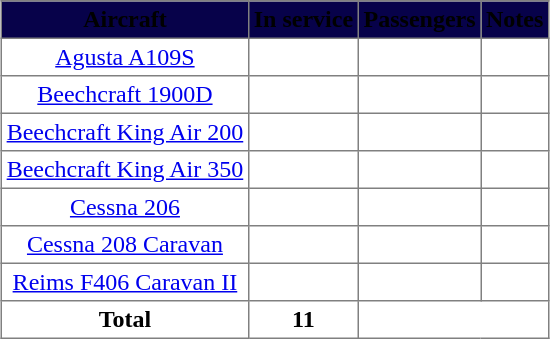<table class="toccolours" border="1" cellpadding="3" style="margin:1em auto; border-collapse:collapse; text-align:center">
<tr bgcolor=#07024A>
<th><span>Aircraft</span></th>
<th><span>In service</span></th>
<th><span>Passengers</span></th>
<th><span>Notes</span></th>
</tr>
<tr>
<td><a href='#'>Agusta A109S</a></td>
<td></td>
<td></td>
<td></td>
</tr>
<tr>
<td><a href='#'>Beechcraft 1900D</a></td>
<td></td>
<td></td>
<td></td>
</tr>
<tr>
<td><a href='#'>Beechcraft King Air 200</a></td>
<td></td>
<td></td>
<td></td>
</tr>
<tr>
<td><a href='#'>Beechcraft King Air 350</a></td>
<td></td>
<td></td>
<td></td>
</tr>
<tr>
<td><a href='#'>Cessna 206</a></td>
<td></td>
<td></td>
<td></td>
</tr>
<tr>
<td><a href='#'>Cessna 208 Caravan</a></td>
<td></td>
<td></td>
<td></td>
</tr>
<tr>
<td><a href='#'>Reims F406 Caravan II</a></td>
<td></td>
<td></td>
<td></td>
</tr>
<tr>
<th>Total</th>
<th>11</th>
<th colspan="2"></th>
</tr>
</table>
